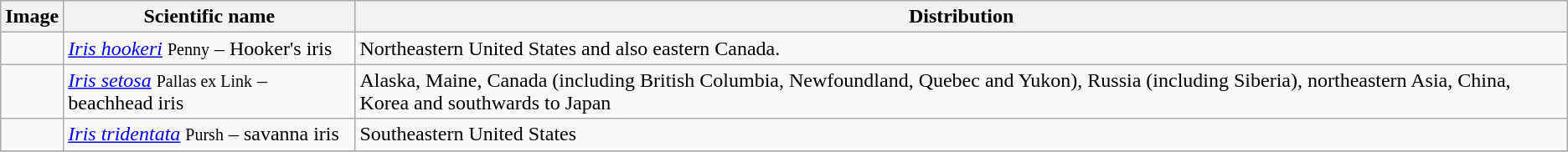<table class="wikitable">
<tr>
<th>Image</th>
<th>Scientific name</th>
<th>Distribution</th>
</tr>
<tr>
<td></td>
<td><em><a href='#'>Iris hookeri</a></em> <small>Penny</small> – Hooker's iris</td>
<td>Northeastern United States and also eastern Canada.</td>
</tr>
<tr>
<td></td>
<td><em><a href='#'>Iris setosa</a></em> <small>Pallas ex Link</small> – beachhead iris</td>
<td>Alaska, Maine, Canada (including British Columbia, Newfoundland, Quebec and Yukon), Russia (including Siberia), northeastern Asia, China, Korea and southwards to Japan</td>
</tr>
<tr>
<td></td>
<td><em><a href='#'>Iris tridentata</a></em> <small>Pursh</small> – savanna iris</td>
<td>Southeastern United States</td>
</tr>
<tr>
</tr>
</table>
